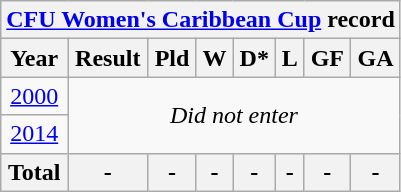<table class="wikitable" style="text-align: center;">
<tr>
<th colspan=8><a href='#'>CFU Women's Caribbean Cup</a> record</th>
</tr>
<tr>
<th>Year</th>
<th>Result</th>
<th>Pld</th>
<th>W</th>
<th>D*</th>
<th>L</th>
<th>GF</th>
<th>GA</th>
</tr>
<tr>
<td> <a href='#'>2000</a></td>
<td colspan=7 rowspan=2><em>Did not enter</em></td>
</tr>
<tr>
<td> <a href='#'>2014</a></td>
</tr>
<tr>
<th>Total</th>
<th>-</th>
<th>-</th>
<th>-</th>
<th>-</th>
<th>-</th>
<th>-</th>
<th>-</th>
</tr>
</table>
